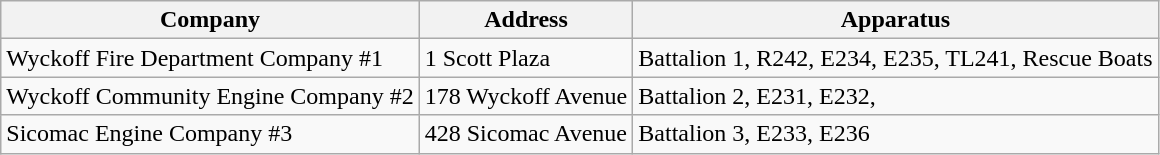<table class=wikitable>
<tr valign=bottom>
<th>Company</th>
<th>Address</th>
<th>Apparatus</th>
</tr>
<tr>
<td>Wyckoff Fire Department Company #1</td>
<td>1 Scott Plaza</td>
<td>Battalion 1, R242, E234, E235, TL241, Rescue Boats</td>
</tr>
<tr>
<td>Wyckoff Community Engine Company #2</td>
<td>178 Wyckoff Avenue</td>
<td>Battalion 2, E231, E232,</td>
</tr>
<tr>
<td>Sicomac Engine Company #3</td>
<td>428 Sicomac Avenue</td>
<td>Battalion 3, E233, E236</td>
</tr>
</table>
